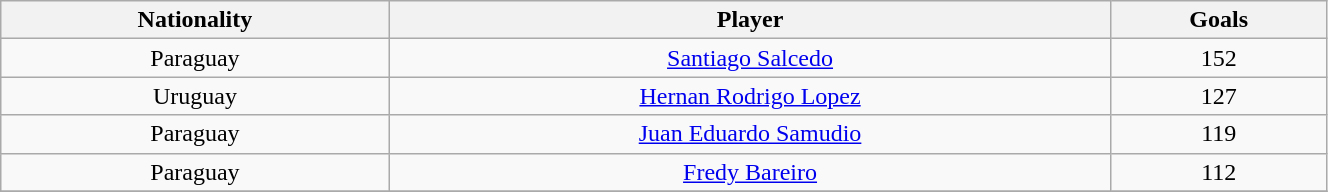<table class="wikitable sortable"  style="text-align:center; width:70%;">
<tr>
<th>Nationality</th>
<th>Player</th>
<th>Goals</th>
</tr>
<tr>
<td> Paraguay</td>
<td><a href='#'>Santiago Salcedo</a></td>
<td>152</td>
</tr>
<tr>
<td> Uruguay</td>
<td><a href='#'>Hernan Rodrigo Lopez</a></td>
<td>127</td>
</tr>
<tr>
<td> Paraguay</td>
<td><a href='#'>Juan Eduardo Samudio</a></td>
<td>119</td>
</tr>
<tr>
<td> Paraguay</td>
<td><a href='#'>Fredy Bareiro</a></td>
<td>112</td>
</tr>
<tr>
</tr>
</table>
